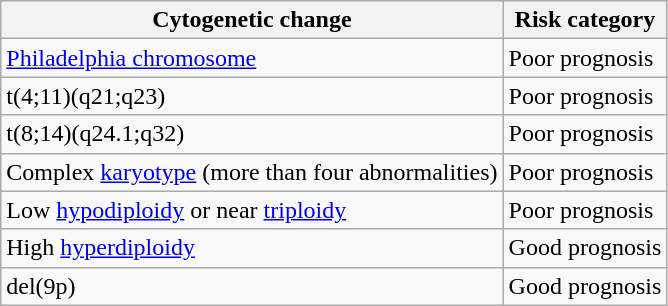<table class="wikitable">
<tr>
<th>Cytogenetic change</th>
<th>Risk category</th>
</tr>
<tr>
<td><a href='#'>Philadelphia chromosome</a></td>
<td>Poor prognosis</td>
</tr>
<tr>
<td>t(4;11)(q21;q23)</td>
<td>Poor prognosis</td>
</tr>
<tr>
<td>t(8;14)(q24.1;q32)</td>
<td>Poor prognosis</td>
</tr>
<tr>
<td>Complex <a href='#'>karyotype</a> (more than four abnormalities)</td>
<td>Poor prognosis</td>
</tr>
<tr>
<td>Low <a href='#'>hypodiploidy</a> or near <a href='#'>triploidy</a></td>
<td>Poor prognosis</td>
</tr>
<tr>
<td>High <a href='#'>hyperdiploidy</a></td>
<td>Good prognosis</td>
</tr>
<tr>
<td>del(9p)</td>
<td>Good prognosis</td>
</tr>
</table>
